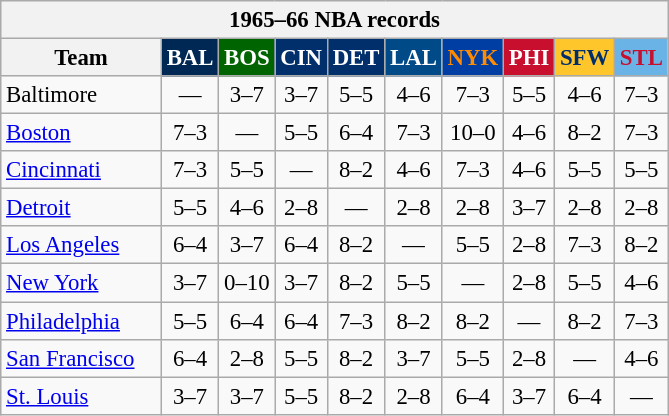<table class="wikitable" style="font-size:95%; text-align:center;">
<tr>
<th colspan=10>1965–66 NBA records</th>
</tr>
<tr>
<th width=100>Team</th>
<th style="background:#002854;color:#FFFFFF;width=35">BAL</th>
<th style="background:#006400;color:#FFFFFF;width=35">BOS</th>
<th style="background:#012F6B;color:#FFFFFF;width=35">CIN</th>
<th style="background:#012F6B;color:#FFFFFF;width=35">DET</th>
<th style="background:#004B87;color:#FFFFFF;width=35">LAL</th>
<th style="background:#003EA4;color:#FF8C00;width=35">NYK</th>
<th style="background:#C90F2E;color:#FFFFFF;width=35">PHI</th>
<th style="background:#FFC62C;color:#012F6B;width=35">SFW</th>
<th style="background:#69B3E6;color:#C70F2E;width=35">STL</th>
</tr>
<tr>
<td style="text-align:left;">Baltimore</td>
<td>—</td>
<td>3–7</td>
<td>3–7</td>
<td>5–5</td>
<td>4–6</td>
<td>7–3</td>
<td>5–5</td>
<td>4–6</td>
<td>7–3</td>
</tr>
<tr>
<td style="text-align:left;"><a href='#'>Boston</a></td>
<td>7–3</td>
<td>—</td>
<td>5–5</td>
<td>6–4</td>
<td>7–3</td>
<td>10–0</td>
<td>4–6</td>
<td>8–2</td>
<td>7–3</td>
</tr>
<tr>
<td style="text-align:left;"><a href='#'>Cincinnati</a></td>
<td>7–3</td>
<td>5–5</td>
<td>—</td>
<td>8–2</td>
<td>4–6</td>
<td>7–3</td>
<td>4–6</td>
<td>5–5</td>
<td>5–5</td>
</tr>
<tr>
<td style="text-align:left;"><a href='#'>Detroit</a></td>
<td>5–5</td>
<td>4–6</td>
<td>2–8</td>
<td>—</td>
<td>2–8</td>
<td>2–8</td>
<td>3–7</td>
<td>2–8</td>
<td>2–8</td>
</tr>
<tr>
<td style="text-align:left;"><a href='#'>Los Angeles</a></td>
<td>6–4</td>
<td>3–7</td>
<td>6–4</td>
<td>8–2</td>
<td>—</td>
<td>5–5</td>
<td>2–8</td>
<td>7–3</td>
<td>8–2</td>
</tr>
<tr>
<td style="text-align:left;"><a href='#'>New York</a></td>
<td>3–7</td>
<td>0–10</td>
<td>3–7</td>
<td>8–2</td>
<td>5–5</td>
<td>—</td>
<td>2–8</td>
<td>5–5</td>
<td>4–6</td>
</tr>
<tr>
<td style="text-align:left;"><a href='#'>Philadelphia</a></td>
<td>5–5</td>
<td>6–4</td>
<td>6–4</td>
<td>7–3</td>
<td>8–2</td>
<td>8–2</td>
<td>—</td>
<td>8–2</td>
<td>7–3</td>
</tr>
<tr>
<td style="text-align:left;"><a href='#'>San Francisco</a></td>
<td>6–4</td>
<td>2–8</td>
<td>5–5</td>
<td>8–2</td>
<td>3–7</td>
<td>5–5</td>
<td>2–8</td>
<td>—</td>
<td>4–6</td>
</tr>
<tr>
<td style="text-align:left;"><a href='#'>St. Louis</a></td>
<td>3–7</td>
<td>3–7</td>
<td>5–5</td>
<td>8–2</td>
<td>2–8</td>
<td>6–4</td>
<td>3–7</td>
<td>6–4</td>
<td>—</td>
</tr>
</table>
